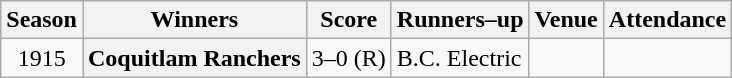<table class="sortable wikitable plainrowheaders">
<tr>
<th scope="col">Season</th>
<th scope="col">Winners</th>
<th scope="col">Score</th>
<th scope="col">Runners–up</th>
<th scope="col">Venue</th>
<th scope="col">Attendance</th>
</tr>
<tr>
<td align=center>1915</td>
<th scope=row>Coquitlam Ranchers</th>
<td align=center>3–0 (R)</td>
<td>B.C. Electric</td>
<td></td>
<td align=center></td>
</tr>
</table>
